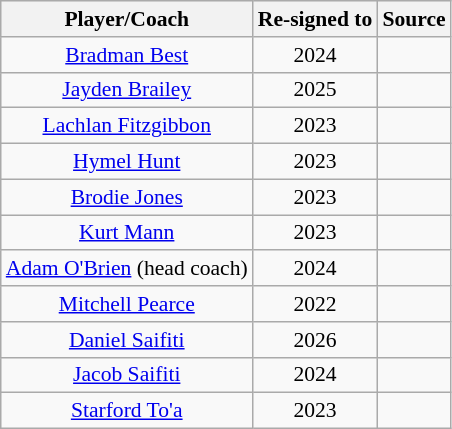<table class="wikitable sortable" style="text-align: center; font-size:90%">
<tr style="background:#efefef;">
<th>Player/Coach</th>
<th>Re-signed to</th>
<th>Source</th>
</tr>
<tr>
<td><a href='#'>Bradman Best</a></td>
<td>2024</td>
<td></td>
</tr>
<tr>
<td><a href='#'>Jayden Brailey</a></td>
<td>2025</td>
<td></td>
</tr>
<tr>
<td><a href='#'>Lachlan Fitzgibbon</a></td>
<td>2023</td>
<td></td>
</tr>
<tr>
<td><a href='#'>Hymel Hunt</a></td>
<td>2023</td>
<td></td>
</tr>
<tr>
<td><a href='#'>Brodie Jones</a></td>
<td>2023</td>
<td></td>
</tr>
<tr>
<td><a href='#'>Kurt Mann</a></td>
<td>2023</td>
<td></td>
</tr>
<tr>
<td><a href='#'>Adam O'Brien</a> (head coach)</td>
<td>2024</td>
<td></td>
</tr>
<tr>
<td><a href='#'>Mitchell Pearce</a></td>
<td>2022</td>
<td></td>
</tr>
<tr>
<td><a href='#'>Daniel Saifiti</a></td>
<td>2026</td>
<td></td>
</tr>
<tr>
<td><a href='#'>Jacob Saifiti</a></td>
<td>2024</td>
<td></td>
</tr>
<tr>
<td><a href='#'>Starford To'a</a></td>
<td>2023</td>
<td></td>
</tr>
</table>
